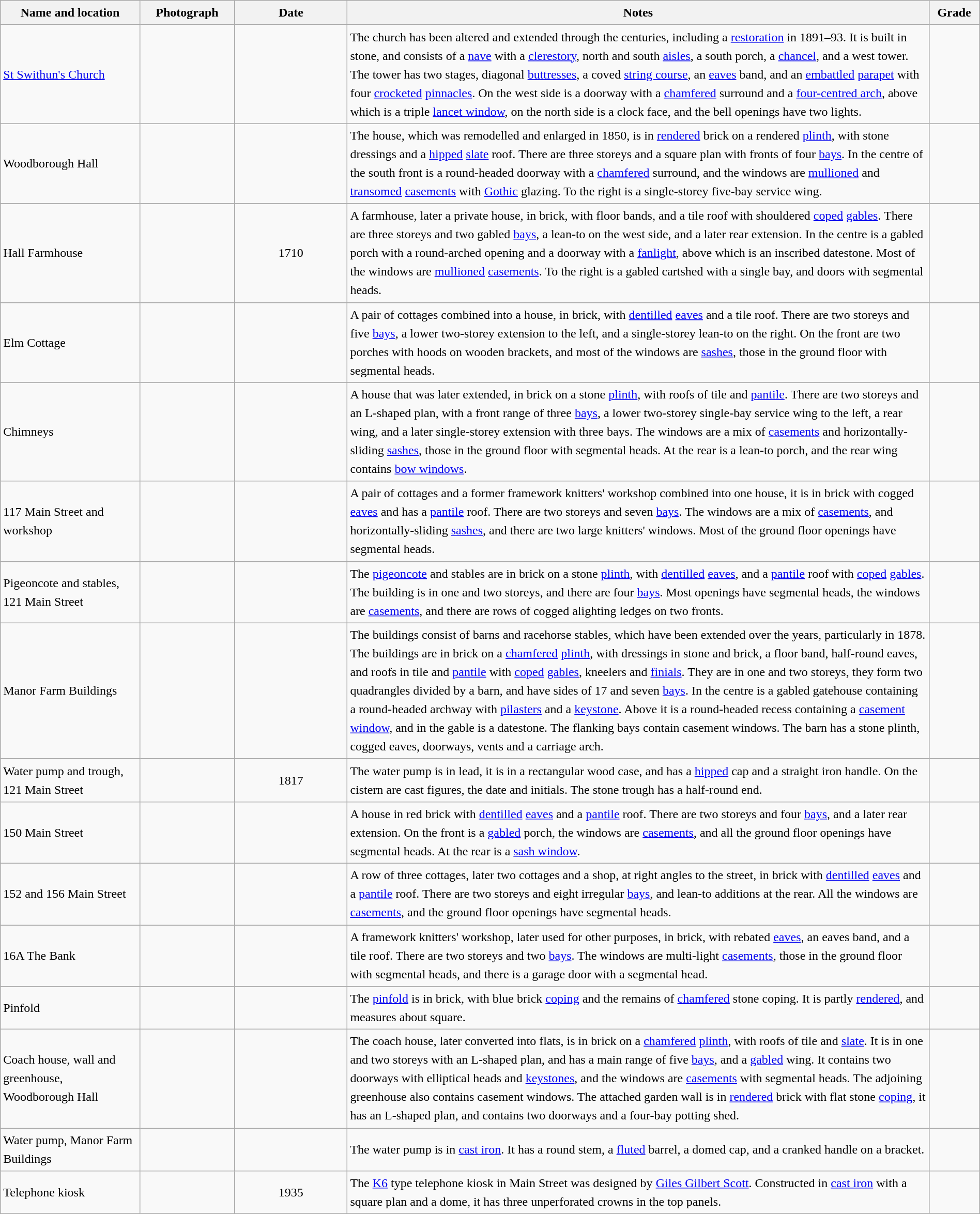<table class="wikitable sortable plainrowheaders" style="width:100%; border:0px; text-align:left; line-height:150%">
<tr>
<th scope="col"  style="width:150px">Name and location</th>
<th scope="col"  style="width:100px" class="unsortable">Photograph</th>
<th scope="col"  style="width:120px">Date</th>
<th scope="col"  style="width:650px" class="unsortable">Notes</th>
<th scope="col"  style="width:50px">Grade</th>
</tr>
<tr>
<td><a href='#'>St Swithun's Church</a><br><small></small></td>
<td></td>
<td align="center"></td>
<td>The church has been altered and extended through the centuries, including a <a href='#'>restoration</a> in 1891–93. It is built in stone, and consists of a <a href='#'>nave</a> with a <a href='#'>clerestory</a>, north and south <a href='#'>aisles</a>, a south porch, a <a href='#'>chancel</a>, and a west tower. The tower has two stages, diagonal <a href='#'>buttresses</a>, a coved <a href='#'>string course</a>, an <a href='#'>eaves</a> band, and an <a href='#'>embattled</a> <a href='#'>parapet</a> with four <a href='#'>crocketed</a> <a href='#'>pinnacles</a>. On the west side is a doorway with a <a href='#'>chamfered</a> surround and a <a href='#'>four-centred arch</a>, above which is a triple <a href='#'>lancet window</a>, on the north side is a clock face, and the bell openings have two lights.</td>
<td align="center" ></td>
</tr>
<tr>
<td>Woodborough Hall<br><small></small></td>
<td></td>
<td align="center"></td>
<td>The house, which was remodelled and enlarged in 1850, is in <a href='#'>rendered</a> brick on a rendered <a href='#'>plinth</a>, with stone dressings and a <a href='#'>hipped</a> <a href='#'>slate</a> roof. There are three storeys and a square plan with fronts of four <a href='#'>bays</a>. In the centre of the south front is a round-headed doorway with a <a href='#'>chamfered</a> surround, and the windows are <a href='#'>mullioned</a> and <a href='#'>transomed</a> <a href='#'>casements</a> with <a href='#'>Gothic</a> glazing. To the right is a single-storey five-bay service wing.</td>
<td align="center" ></td>
</tr>
<tr>
<td>Hall Farmhouse<br><small></small></td>
<td></td>
<td align="center">1710</td>
<td>A farmhouse, later a private house, in brick, with floor bands, and a tile roof with shouldered <a href='#'>coped</a> <a href='#'>gables</a>. There are three storeys and two gabled <a href='#'>bays</a>, a lean-to on the west side, and a later rear extension. In the centre is a gabled porch with a round-arched opening and a doorway with a <a href='#'>fanlight</a>, above which is an inscribed datestone. Most of the windows are <a href='#'>mullioned</a> <a href='#'>casements</a>. To the right is a gabled cartshed with a single bay, and doors with segmental heads.</td>
<td align="center" ></td>
</tr>
<tr>
<td>Elm Cottage<br><small></small></td>
<td></td>
<td align="center"></td>
<td>A pair of cottages combined into a house, in brick, with <a href='#'>dentilled</a> <a href='#'>eaves</a> and a tile roof. There are two storeys and five <a href='#'>bays</a>, a lower two-storey extension to the left, and a single-storey lean-to on the right. On the front are two porches with hoods on wooden brackets, and most of the windows are <a href='#'>sashes</a>, those in the ground floor with segmental heads.</td>
<td align="center" ></td>
</tr>
<tr>
<td>Chimneys<br><small></small></td>
<td></td>
<td align="center"></td>
<td>A house that was later extended, in brick on a stone <a href='#'>plinth</a>, with roofs of tile and <a href='#'>pantile</a>. There are two storeys and an L-shaped plan, with a front range of three <a href='#'>bays</a>, a lower two-storey single-bay service wing to the left, a rear wing, and a later single-storey extension with three bays. The windows are a mix of <a href='#'>casements</a> and horizontally-sliding <a href='#'>sashes</a>, those in the ground floor with segmental heads. At the rear is a lean-to porch, and the rear wing contains <a href='#'>bow windows</a>.</td>
<td align="center" ></td>
</tr>
<tr>
<td>117 Main Street and workshop<br><small></small></td>
<td></td>
<td align="center"></td>
<td>A pair of cottages and a former framework knitters' workshop combined into one house, it is in brick with cogged <a href='#'>eaves</a> and has a <a href='#'>pantile</a> roof. There are two storeys and seven <a href='#'>bays</a>. The windows are a mix of <a href='#'>casements</a>, and horizontally-sliding <a href='#'>sashes</a>, and there are two large knitters' windows. Most of the ground floor openings have segmental heads.</td>
<td align="center" ></td>
</tr>
<tr>
<td>Pigeoncote and stables,<br>121 Main Street<br><small></small></td>
<td></td>
<td align="center"></td>
<td>The <a href='#'>pigeoncote</a> and stables are in brick on a stone <a href='#'>plinth</a>, with <a href='#'>dentilled</a> <a href='#'>eaves</a>, and a <a href='#'>pantile</a> roof with <a href='#'>coped</a> <a href='#'>gables</a>. The building is in one and two storeys, and there are four <a href='#'>bays</a>. Most openings have segmental heads, the windows are <a href='#'>casements</a>, and there are rows of cogged alighting ledges on two fronts.</td>
<td align="center" ></td>
</tr>
<tr>
<td>Manor Farm Buildings<br><small></small></td>
<td></td>
<td align="center"></td>
<td>The buildings consist of barns and racehorse stables, which have been extended over the years, particularly in 1878. The buildings are in brick on a <a href='#'>chamfered</a> <a href='#'>plinth</a>, with dressings in stone and brick, a floor band, half-round eaves, and roofs in tile and <a href='#'>pantile</a> with <a href='#'>coped</a> <a href='#'>gables</a>, kneelers and <a href='#'>finials</a>. They are in one and two storeys, they form two quadrangles divided by a barn, and have sides of 17 and seven <a href='#'>bays</a>. In the centre is a gabled gatehouse containing a round-headed archway with <a href='#'>pilasters</a> and a <a href='#'>keystone</a>. Above it is a round-headed recess containing a <a href='#'>casement window</a>, and in the gable is a datestone. The flanking bays contain casement windows. The barn has a stone plinth, cogged eaves, doorways, vents and a carriage arch.</td>
<td align="center" ></td>
</tr>
<tr>
<td>Water pump and trough,<br>121 Main Street<br><small></small></td>
<td></td>
<td align="center">1817</td>
<td>The water pump is in lead, it is in a rectangular wood case, and has a <a href='#'>hipped</a> cap and a straight iron handle. On the cistern are cast figures, the date and initials. The stone trough has a half-round end.</td>
<td align="center" ></td>
</tr>
<tr>
<td>150 Main Street<br><small></small></td>
<td></td>
<td align="center"></td>
<td>A house in red brick with <a href='#'>dentilled</a> <a href='#'>eaves</a> and a <a href='#'>pantile</a> roof. There are two storeys and four <a href='#'>bays</a>, and a later rear extension. On the front is a <a href='#'>gabled</a> porch, the windows are <a href='#'>casements</a>, and all the ground floor openings have segmental heads. At the rear is a <a href='#'>sash window</a>.</td>
<td align="center" ></td>
</tr>
<tr>
<td>152 and 156 Main Street<br><small></small></td>
<td></td>
<td align="center"></td>
<td>A row of three cottages, later two cottages and a shop, at right angles to the street, in brick with <a href='#'>dentilled</a> <a href='#'>eaves</a> and a <a href='#'>pantile</a> roof. There are two storeys and eight irregular <a href='#'>bays</a>, and lean-to additions at the rear. All the windows are <a href='#'>casements</a>, and the ground floor openings have segmental heads.</td>
<td align="center" ></td>
</tr>
<tr>
<td>16A The Bank<br><small></small></td>
<td></td>
<td align="center"></td>
<td>A framework knitters' workshop, later used for other purposes, in brick, with rebated <a href='#'>eaves</a>, an eaves band, and a tile roof. There are two storeys and two <a href='#'>bays</a>. The windows are multi-light <a href='#'>casements</a>, those in the ground floor with segmental heads, and there is a garage door with a segmental head.</td>
<td align="center" ></td>
</tr>
<tr>
<td>Pinfold<br><small></small></td>
<td></td>
<td align="center"></td>
<td>The <a href='#'>pinfold</a> is in brick, with blue brick <a href='#'>coping</a> and the remains of <a href='#'>chamfered</a> stone coping. It is partly <a href='#'>rendered</a>, and measures about  square.</td>
<td align="center" ></td>
</tr>
<tr>
<td>Coach house, wall and greenhouse,<br>Woodborough Hall<br><small></small></td>
<td></td>
<td align="center"></td>
<td>The coach house, later converted into flats, is in brick on a <a href='#'>chamfered</a> <a href='#'>plinth</a>, with roofs of tile and <a href='#'>slate</a>. It is in one and two storeys with an L-shaped plan, and has a main range of five <a href='#'>bays</a>, and a <a href='#'>gabled</a> wing. It contains two doorways with elliptical heads and <a href='#'>keystones</a>, and the windows are <a href='#'>casements</a> with segmental heads. The adjoining greenhouse also contains casement windows. The attached garden wall is in <a href='#'>rendered</a> brick with flat stone <a href='#'>coping</a>, it has an L-shaped plan, and contains two doorways and a four-bay potting shed.</td>
<td align="center" ></td>
</tr>
<tr>
<td>Water pump, Manor Farm Buildings<br><small></small></td>
<td></td>
<td align="center"></td>
<td>The water pump is in <a href='#'>cast iron</a>. It has a round stem, a <a href='#'>fluted</a> barrel, a domed cap, and a cranked handle on a bracket.</td>
<td align="center" ></td>
</tr>
<tr>
<td>Telephone kiosk<br><small></small></td>
<td></td>
<td align="center">1935</td>
<td>The <a href='#'>K6</a> type telephone kiosk in Main Street was designed by <a href='#'>Giles Gilbert Scott</a>. Constructed in <a href='#'>cast iron</a> with a square plan and a dome, it has three unperforated crowns in the top panels.</td>
<td align="center" ></td>
</tr>
<tr>
</tr>
</table>
